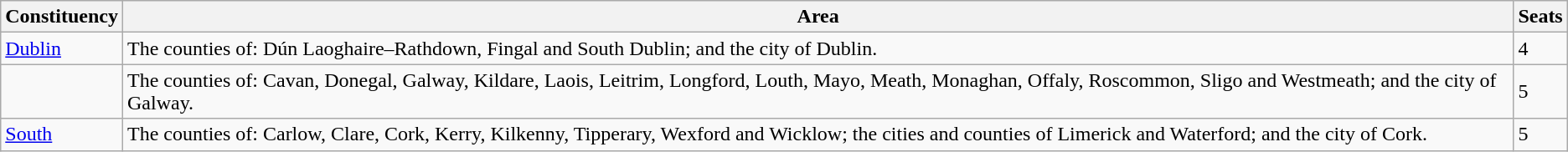<table class="wikitable">
<tr>
<th>Constituency</th>
<th>Area</th>
<th>Seats</th>
</tr>
<tr>
<td><a href='#'>Dublin</a></td>
<td>The counties of: Dún Laoghaire–Rathdown, Fingal and South Dublin; and the city of Dublin.</td>
<td>4</td>
</tr>
<tr>
<td></td>
<td>The counties of: Cavan, Donegal, Galway, Kildare, Laois, Leitrim, Longford, Louth, Mayo, Meath, Monaghan, Offaly, Roscommon, Sligo and Westmeath; and the city of Galway.</td>
<td>5</td>
</tr>
<tr>
<td><a href='#'>South</a></td>
<td>The counties of: Carlow, Clare, Cork, Kerry, Kilkenny, Tipperary, Wexford and Wicklow; the cities and counties of Limerick and Waterford; and the city of Cork.</td>
<td>5</td>
</tr>
</table>
